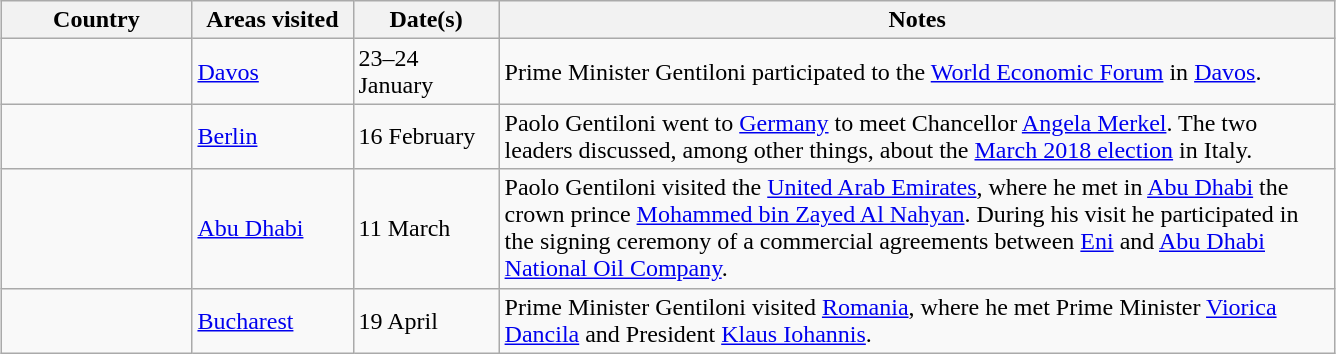<table class="wikitable" style="margin: 1em auto 1em auto">
<tr>
<th width=120>Country</th>
<th width=100>Areas visited</th>
<th width=90>Date(s)</th>
<th width=550>Notes</th>
</tr>
<tr>
<td></td>
<td><a href='#'>Davos</a></td>
<td>23–24 January</td>
<td> Prime Minister Gentiloni participated to the <a href='#'>World Economic Forum</a> in <a href='#'>Davos</a>.</td>
</tr>
<tr>
<td></td>
<td><a href='#'>Berlin</a></td>
<td>16 February</td>
<td> Paolo Gentiloni went to <a href='#'>Germany</a> to meet Chancellor <a href='#'>Angela Merkel</a>. The two leaders discussed, among other things, about the <a href='#'>March 2018 election</a> in Italy.</td>
</tr>
<tr>
<td></td>
<td><a href='#'>Abu Dhabi</a></td>
<td>11 March</td>
<td>Paolo Gentiloni visited the <a href='#'>United Arab Emirates</a>, where he met in <a href='#'>Abu Dhabi</a> the crown prince <a href='#'>Mohammed bin Zayed Al Nahyan</a>. During his visit he participated in the signing ceremony of a commercial agreements between <a href='#'>Eni</a> and <a href='#'>Abu Dhabi National Oil Company</a>.</td>
</tr>
<tr>
<td></td>
<td><a href='#'>Bucharest</a></td>
<td>19 April</td>
<td> Prime Minister Gentiloni visited <a href='#'>Romania</a>, where he met Prime Minister <a href='#'>Viorica Dancila</a> and President <a href='#'>Klaus Iohannis</a>.</td>
</tr>
</table>
